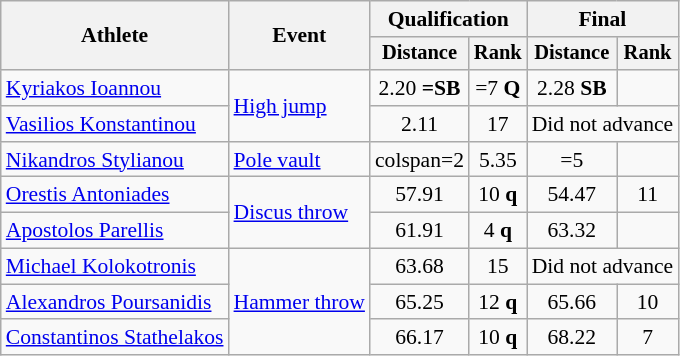<table class="wikitable" style="font-size:90%">
<tr>
<th rowspan=2>Athlete</th>
<th rowspan=2>Event</th>
<th colspan=2>Qualification</th>
<th colspan=2>Final</th>
</tr>
<tr style="font-size:95%">
<th>Distance</th>
<th>Rank</th>
<th>Distance</th>
<th>Rank</th>
</tr>
<tr align=center>
<td align=left><a href='#'>Kyriakos Ioannou</a></td>
<td style="text-align:left;" rowspan="2"><a href='#'>High jump</a></td>
<td>2.20 <strong>=SB</strong></td>
<td>=7 <strong>Q</strong></td>
<td>2.28 <strong>SB</strong></td>
<td></td>
</tr>
<tr align=center>
<td align=left><a href='#'>Vasilios Konstantinou</a></td>
<td>2.11</td>
<td>17</td>
<td colspan=2>Did not advance</td>
</tr>
<tr align=center>
<td align=left><a href='#'>Nikandros Stylianou</a></td>
<td style="text-align:left;"><a href='#'>Pole vault</a></td>
<td>colspan=2 </td>
<td>5.35</td>
<td>=5</td>
</tr>
<tr align=center>
<td align=left><a href='#'>Orestis Antoniades</a></td>
<td style="text-align:left;" rowspan="2"><a href='#'>Discus throw</a></td>
<td>57.91</td>
<td>10 <strong>q</strong></td>
<td>54.47</td>
<td>11</td>
</tr>
<tr align=center>
<td align=left><a href='#'>Apostolos Parellis</a></td>
<td>61.91</td>
<td>4 <strong>q</strong></td>
<td>63.32</td>
<td></td>
</tr>
<tr align=center>
<td align=left><a href='#'>Michael Kolokotronis</a></td>
<td style="text-align:left;" rowspan="3"><a href='#'>Hammer throw</a></td>
<td>63.68</td>
<td>15</td>
<td colspan=2>Did not advance</td>
</tr>
<tr align=center>
<td align=left><a href='#'>Alexandros Poursanidis</a></td>
<td>65.25</td>
<td>12 <strong>q</strong></td>
<td>65.66</td>
<td>10</td>
</tr>
<tr align=center>
<td align=left><a href='#'>Constantinos Stathelakos</a></td>
<td>66.17</td>
<td>10 <strong>q</strong></td>
<td>68.22</td>
<td>7</td>
</tr>
</table>
